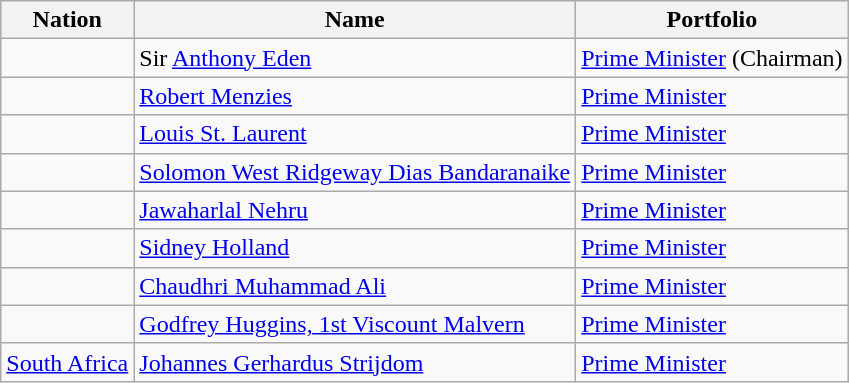<table class="wikitable">
<tr>
<th>Nation</th>
<th>Name</th>
<th>Portfolio</th>
</tr>
<tr>
<td></td>
<td>Sir <a href='#'>Anthony Eden</a></td>
<td><a href='#'>Prime Minister</a> (Chairman)</td>
</tr>
<tr>
<td></td>
<td><a href='#'>Robert Menzies</a></td>
<td><a href='#'>Prime Minister</a></td>
</tr>
<tr>
<td></td>
<td><a href='#'>Louis St. Laurent</a></td>
<td><a href='#'>Prime Minister</a></td>
</tr>
<tr>
<td></td>
<td><a href='#'>Solomon West Ridgeway Dias Bandaranaike</a></td>
<td><a href='#'>Prime Minister</a></td>
</tr>
<tr>
<td></td>
<td><a href='#'>Jawaharlal Nehru</a></td>
<td><a href='#'>Prime Minister</a></td>
</tr>
<tr>
<td></td>
<td><a href='#'>Sidney Holland</a></td>
<td><a href='#'>Prime Minister</a></td>
</tr>
<tr>
<td></td>
<td><a href='#'>Chaudhri Muhammad Ali</a></td>
<td><a href='#'>Prime Minister</a></td>
</tr>
<tr>
<td></td>
<td><a href='#'>Godfrey Huggins, 1st Viscount Malvern</a></td>
<td><a href='#'>Prime Minister</a></td>
</tr>
<tr>
<td> <a href='#'>South Africa</a></td>
<td><a href='#'>Johannes Gerhardus Strijdom</a></td>
<td><a href='#'>Prime Minister</a></td>
</tr>
</table>
